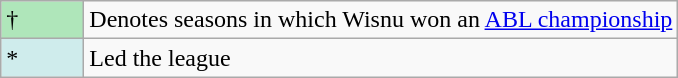<table class="wikitable">
<tr>
<td style="background:#afe6ba; width:3em;">†</td>
<td>Denotes seasons in which Wisnu won an <a href='#'>ABL championship</a></td>
</tr>
<tr>
<td style="background:#CFECEC; width:1em">*</td>
<td>Led the league</td>
</tr>
</table>
